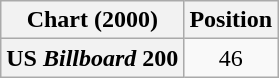<table class="wikitable plainrowheaders" style="text-align:center">
<tr>
<th scope="col">Chart (2000)</th>
<th scope="col">Position</th>
</tr>
<tr>
<th scope="row">US <em>Billboard</em> 200</th>
<td>46</td>
</tr>
</table>
